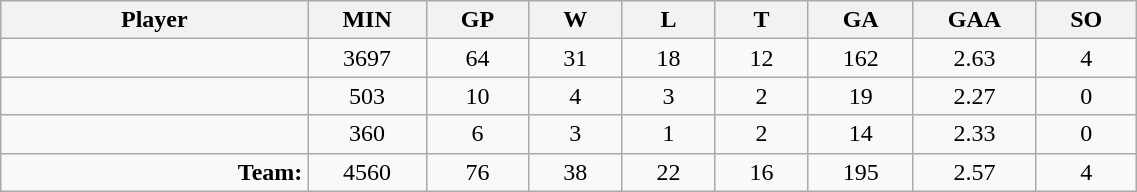<table class="wikitable sortable" width="60%">
<tr>
<th bgcolor="#DDDDFF" width="10%">Player</th>
<th width="3%" bgcolor="#DDDDFF" title="Minutes played">MIN</th>
<th width="3%" bgcolor="#DDDDFF" title="Games played in">GP</th>
<th width="3%" bgcolor="#DDDDFF" title="Games played in">W</th>
<th width="3%" bgcolor="#DDDDFF"title="Games played in">L</th>
<th width="3%" bgcolor="#DDDDFF" title="Ties">T</th>
<th width="3%" bgcolor="#DDDDFF" title="Goals against">GA</th>
<th width="3%" bgcolor="#DDDDFF" title="Goals against average">GAA</th>
<th width="3%" bgcolor="#DDDDFF"title="Shut-outs">SO</th>
</tr>
<tr align="center">
<td align="right"></td>
<td>3697</td>
<td>64</td>
<td>31</td>
<td>18</td>
<td>12</td>
<td>162</td>
<td>2.63</td>
<td>4</td>
</tr>
<tr align="center">
<td align="right"></td>
<td>503</td>
<td>10</td>
<td>4</td>
<td>3</td>
<td>2</td>
<td>19</td>
<td>2.27</td>
<td>0</td>
</tr>
<tr align="center">
<td align="right"></td>
<td>360</td>
<td>6</td>
<td>3</td>
<td>1</td>
<td>2</td>
<td>14</td>
<td>2.33</td>
<td>0</td>
</tr>
<tr align="center">
<td align="right"><strong>Team:</strong></td>
<td>4560</td>
<td>76</td>
<td>38</td>
<td>22</td>
<td>16</td>
<td>195</td>
<td>2.57</td>
<td>4</td>
</tr>
</table>
